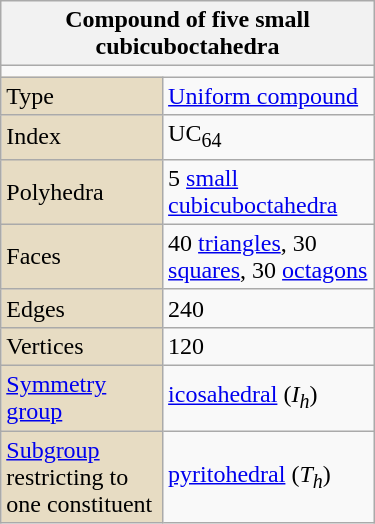<table class="wikitable" style="float:right; margin-left:8px; width:250px">
<tr>
<th bgcolor=#e7dcc3 colspan=2>Compound of five small cubicuboctahedra</th>
</tr>
<tr>
<td align=center colspan=2></td>
</tr>
<tr>
<td bgcolor=#e7dcc3>Type</td>
<td><a href='#'>Uniform compound</a></td>
</tr>
<tr>
<td bgcolor=#e7dcc3>Index</td>
<td>UC<sub>64</sub></td>
</tr>
<tr>
<td bgcolor=#e7dcc3>Polyhedra</td>
<td>5 <a href='#'>small cubicuboctahedra</a></td>
</tr>
<tr>
<td bgcolor=#e7dcc3>Faces</td>
<td>40 <a href='#'>triangles</a>, 30 <a href='#'>squares</a>, 30 <a href='#'>octagons</a></td>
</tr>
<tr>
<td bgcolor=#e7dcc3>Edges</td>
<td>240</td>
</tr>
<tr>
<td bgcolor=#e7dcc3>Vertices</td>
<td>120</td>
</tr>
<tr>
<td bgcolor=#e7dcc3><a href='#'>Symmetry group</a></td>
<td><a href='#'>icosahedral</a> (<em>I<sub>h</sub></em>)</td>
</tr>
<tr>
<td bgcolor=#e7dcc3><a href='#'>Subgroup</a> restricting to one constituent</td>
<td><a href='#'>pyritohedral</a> (<em>T<sub>h</sub></em>)</td>
</tr>
</table>
